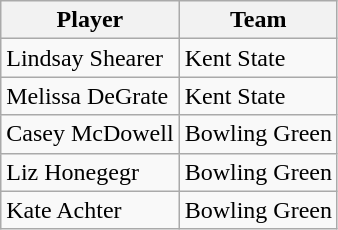<table class="wikitable">
<tr>
<th>Player</th>
<th>Team</th>
</tr>
<tr>
<td>Lindsay Shearer</td>
<td>Kent State</td>
</tr>
<tr>
<td>Melissa DeGrate</td>
<td>Kent State</td>
</tr>
<tr>
<td>Casey McDowell</td>
<td>Bowling Green</td>
</tr>
<tr>
<td>Liz Honegegr</td>
<td>Bowling Green</td>
</tr>
<tr>
<td>Kate Achter</td>
<td>Bowling Green</td>
</tr>
</table>
